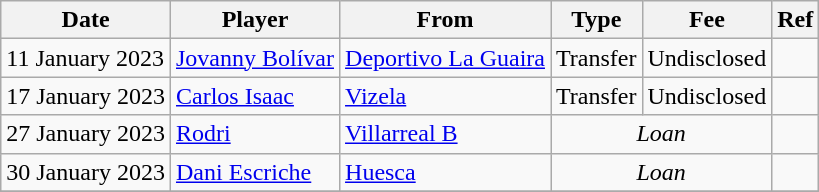<table class="wikitable">
<tr>
<th>Date</th>
<th>Player</th>
<th>From</th>
<th>Type</th>
<th>Fee</th>
<th>Ref</th>
</tr>
<tr>
<td>11 January 2023</td>
<td> <a href='#'>Jovanny Bolívar</a></td>
<td> <a href='#'>Deportivo La Guaira</a></td>
<td align=center>Transfer</td>
<td align=center>Undisclosed</td>
<td align=center></td>
</tr>
<tr>
<td>17 January 2023</td>
<td> <a href='#'>Carlos Isaac</a></td>
<td> <a href='#'>Vizela</a></td>
<td align=center>Transfer</td>
<td align=center>Undisclosed</td>
<td align=center></td>
</tr>
<tr>
<td>27 January 2023</td>
<td> <a href='#'>Rodri</a></td>
<td><a href='#'>Villarreal B</a></td>
<td colspan=2 align=center><em>Loan</em></td>
<td align=center></td>
</tr>
<tr>
<td>30 January 2023</td>
<td> <a href='#'>Dani Escriche</a></td>
<td><a href='#'>Huesca</a></td>
<td colspan=2 align=center><em>Loan</em></td>
<td align=center></td>
</tr>
<tr>
</tr>
</table>
